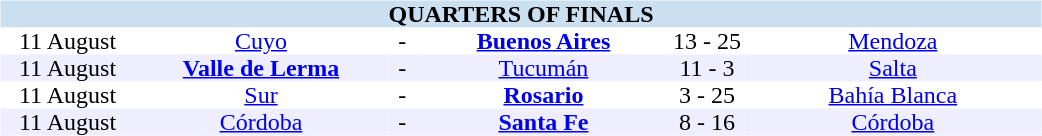<table table width=700>
<tr>
<td width=700 valign="top"><br><table border=0 cellspacing=0 cellpadding=0 style="font-size: 100%; border-collapse: collapse;" width=100%>
<tr bgcolor="#CADFF0">
<td style="font-size:100%"; align="center" colspan="6"><strong>QUARTERS OF FINALS</strong></td>
</tr>
<tr align=center bgcolor=#FFFFFF>
<td width=90>11 August</td>
<td width=170><a href='#'>Cuyo</a></td>
<td width=20>-</td>
<td width=170><strong><a href='#'>Buenos Aires</a></strong></td>
<td width=50>13 - 25</td>
<td width=200><a href='#'>Mendoza</a></td>
</tr>
<tr align=center bgcolor=#EEEEFF>
<td width=90>11 August</td>
<td width=170><strong><a href='#'>Valle de Lerma</a></strong></td>
<td width=20>-</td>
<td width=170><a href='#'>Tucumán</a></td>
<td width=50>11 - 3</td>
<td width=200><a href='#'>Salta</a></td>
</tr>
<tr align=center bgcolor=#FFFFFF>
<td width=90>11 August</td>
<td width=170><a href='#'>Sur</a></td>
<td width=20>-</td>
<td width=170><strong><a href='#'>Rosario</a></strong></td>
<td width=50>3 - 25</td>
<td width=200><a href='#'>Bahía Blanca</a></td>
</tr>
<tr align=center bgcolor=#EEEEFF>
<td width=90>11 August</td>
<td width=170><a href='#'>Córdoba</a></td>
<td width=20>-</td>
<td width=170><strong><a href='#'>Santa Fe</a></strong></td>
<td width=50>8 - 16</td>
<td width=200><a href='#'>Córdoba</a></td>
</tr>
</table>
</td>
</tr>
</table>
